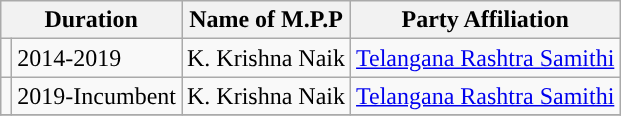<table class="wikitable">
<tr>
<th colspan="2">Duration</th>
<th>Name of M.P.P</th>
<th>Party Affiliation</th>
</tr>
<tr>
<td style="background-color: "></td>
<td>2014-2019</td>
<td>K. Krishna Naik </td>
<td><a href='#'>Telangana Rashtra Samithi</a></td>
</tr>
<tr>
<td style="background-color: "></td>
<td>2019-Incumbent</td>
<td>K. Krishna Naik</td>
<td><a href='#'>Telangana Rashtra Samithi</a></td>
</tr>
<tr>
</tr>
</table>
